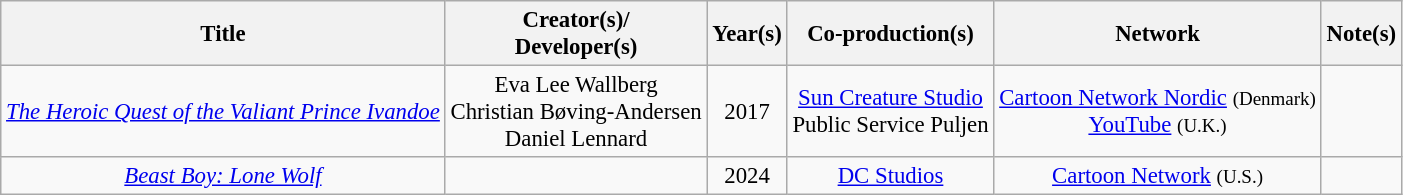<table class="wikitable sortable" style="text-align:center; font-size:95%">
<tr>
<th>Title</th>
<th>Creator(s)/<br>Developer(s)</th>
<th>Year(s)</th>
<th>Co-production(s)</th>
<th>Network</th>
<th>Note(s)</th>
</tr>
<tr>
<td><em><a href='#'>The Heroic Quest of the Valiant Prince Ivandoe</a></em></td>
<td>Eva Lee Wallberg<br>Christian Bøving-Andersen<br>Daniel Lennard</td>
<td>2017</td>
<td><a href='#'>Sun Creature Studio</a><br>Public Service Puljen</td>
<td><a href='#'>Cartoon Network Nordic</a> <small>(Denmark)</small><br><a href='#'>YouTube</a> <small>(U.K.)</small></td>
<td></td>
</tr>
<tr>
<td><em><a href='#'>Beast Boy: Lone Wolf</a></em></td>
<td></td>
<td>2024</td>
<td><a href='#'>DC Studios</a></td>
<td><a href='#'>Cartoon Network</a> <small>(U.S.)</small></td>
<td></td>
</tr>
</table>
